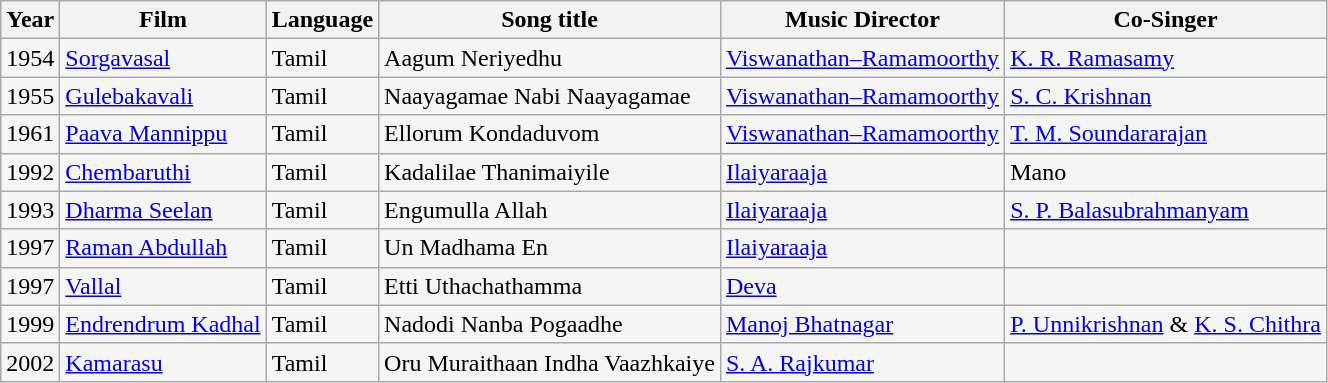<table class="wikitable sortable" style="background:#f5f5f5;">
<tr>
<th>Year</th>
<th>Film</th>
<th>Language</th>
<th>Song title</th>
<th>Music Director</th>
<th>Co-Singer</th>
</tr>
<tr>
<td>1954</td>
<td><a href='#'>Sorgavasal</a></td>
<td>Tamil</td>
<td>Aagum Neriyedhu</td>
<td><a href='#'>Viswanathan–Ramamoorthy</a></td>
<td><a href='#'>K. R. Ramasamy</a></td>
</tr>
<tr>
<td>1955</td>
<td><a href='#'>Gulebakavali</a></td>
<td>Tamil</td>
<td>Naayagamae Nabi Naayagamae</td>
<td><a href='#'>Viswanathan–Ramamoorthy</a></td>
<td><a href='#'>S. C. Krishnan</a></td>
</tr>
<tr>
<td>1961</td>
<td><a href='#'>Paava Mannippu</a></td>
<td>Tamil</td>
<td>Ellorum Kondaduvom</td>
<td><a href='#'>Viswanathan–Ramamoorthy</a></td>
<td><a href='#'>T. M. Soundararajan</a></td>
</tr>
<tr>
<td>1992</td>
<td><a href='#'>Chembaruthi</a></td>
<td>Tamil</td>
<td>Kadalilae Thanimaiyile</td>
<td><a href='#'>Ilaiyaraaja</a></td>
<td>Mano</td>
</tr>
<tr>
<td>1993</td>
<td><a href='#'>Dharma Seelan</a></td>
<td>Tamil</td>
<td>Engumulla Allah</td>
<td><a href='#'>Ilaiyaraaja</a></td>
<td><a href='#'>S. P. Balasubrahmanyam</a></td>
</tr>
<tr>
<td>1997</td>
<td><a href='#'>Raman Abdullah</a></td>
<td>Tamil</td>
<td>Un Madhama En</td>
<td><a href='#'>Ilaiyaraaja</a></td>
<td></td>
</tr>
<tr>
<td>1997</td>
<td><a href='#'>Vallal</a></td>
<td>Tamil</td>
<td>Etti Uthachathamma</td>
<td><a href='#'>Deva</a></td>
<td></td>
</tr>
<tr>
<td>1999</td>
<td><a href='#'>Endrendrum Kadhal</a></td>
<td>Tamil</td>
<td>Nadodi Nanba Pogaadhe</td>
<td><a href='#'>Manoj Bhatnagar</a></td>
<td><a href='#'>P. Unnikrishnan</a> & <a href='#'>K. S. Chithra</a></td>
</tr>
<tr>
<td>2002</td>
<td><a href='#'>Kamarasu</a></td>
<td>Tamil</td>
<td>Oru Muraithaan Indha Vaazhkaiye</td>
<td><a href='#'>S. A. Rajkumar</a></td>
<td></td>
</tr>
</table>
